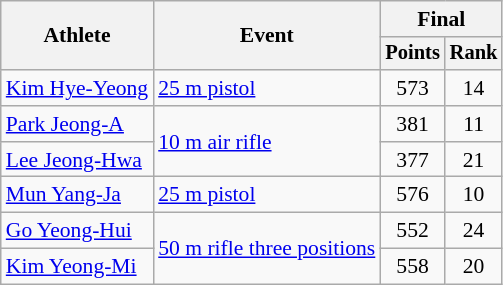<table class="wikitable" style="font-size:90%">
<tr>
<th rowspan="2">Athlete</th>
<th rowspan="2">Event</th>
<th colspan=2>Final</th>
</tr>
<tr style="font-size:95%">
<th>Points</th>
<th>Rank</th>
</tr>
<tr align=center>
<td align=left><a href='#'>Kim Hye-Yeong</a></td>
<td align=left><a href='#'>25 m pistol</a></td>
<td>573</td>
<td>14</td>
</tr>
<tr align=center>
<td align=left><a href='#'>Park Jeong-A</a></td>
<td align=left rowspan=2><a href='#'>10 m air rifle</a></td>
<td>381</td>
<td>11</td>
</tr>
<tr align=center>
<td align=left><a href='#'>Lee Jeong-Hwa</a></td>
<td>377</td>
<td>21</td>
</tr>
<tr align=center>
<td align=left><a href='#'>Mun Yang-Ja</a></td>
<td align=left><a href='#'>25 m pistol</a></td>
<td>576</td>
<td>10</td>
</tr>
<tr align=center>
<td align=left><a href='#'>Go Yeong-Hui</a></td>
<td align=left rowspan=2><a href='#'>50 m rifle three positions</a></td>
<td>552</td>
<td>24</td>
</tr>
<tr align=center>
<td align=left><a href='#'>Kim Yeong-Mi</a></td>
<td>558</td>
<td>20</td>
</tr>
</table>
